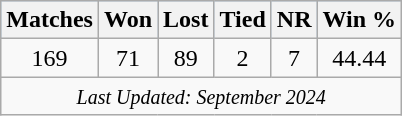<table class="wikitable plainrowheaders sortable"  style="text-align:center;">
<tr style="background:#9cf;">
<th scope="col">Matches</th>
<th scope="col">Won</th>
<th scope="col">Lost</th>
<th scope="col">Tied</th>
<th scope="col">NR</th>
<th scope="col">Win %</th>
</tr>
<tr>
<td>169</td>
<td>71</td>
<td>89</td>
<td>2</td>
<td>7</td>
<td>44.44</td>
</tr>
<tr>
<td colspan=6><small><em>Last Updated: September 2024</em></small></td>
</tr>
</table>
